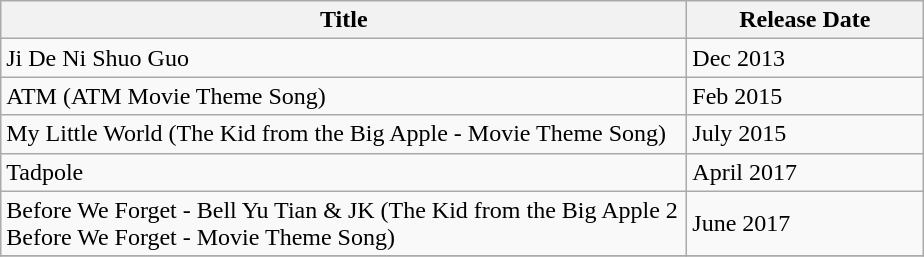<table class="wikitable">
<tr>
<th align="left" width="450px">Title</th>
<th align="left" width="150px">Release Date</th>
</tr>
<tr>
<td align="left">Ji De Ni Shuo Guo</td>
<td align="left">Dec 2013</td>
</tr>
<tr>
<td align="left">ATM (ATM Movie Theme Song)</td>
<td align="left">Feb 2015</td>
</tr>
<tr>
<td align="left">My Little World (The Kid from the Big Apple - Movie Theme Song)</td>
<td align="left">July 2015</td>
</tr>
<tr>
<td align="left">Tadpole</td>
<td align="left">April 2017</td>
</tr>
<tr>
<td align="left">Before We Forget - Bell Yu Tian & JK  (The Kid from the Big Apple 2 Before We Forget - Movie Theme Song)</td>
<td align="left">June 2017</td>
</tr>
<tr>
</tr>
</table>
